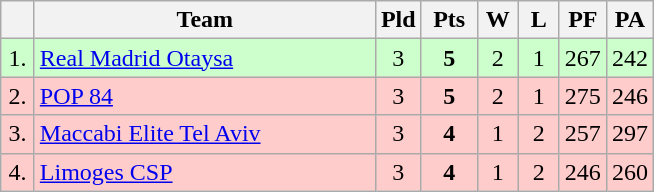<table class=wikitable style="text-align:center">
<tr>
<th width=15></th>
<th width=220>Team</th>
<th width=20>Pld</th>
<th width=30>Pts</th>
<th width=20>W</th>
<th width=20>L</th>
<th width=20>PF</th>
<th width=20>PA</th>
</tr>
<tr style="background: #ccffcc;">
<td>1.</td>
<td align=left> <a href='#'>Real Madrid Otaysa</a></td>
<td>3</td>
<td><strong>5</strong></td>
<td>2</td>
<td>1</td>
<td>267</td>
<td>242</td>
</tr>
<tr style="background:#ffcccc;">
<td>2.</td>
<td align=left> <a href='#'>POP 84</a></td>
<td>3</td>
<td><strong>5</strong></td>
<td>2</td>
<td>1</td>
<td>275</td>
<td>246</td>
</tr>
<tr style="background:#ffcccc;">
<td>3.</td>
<td align=left> <a href='#'>Maccabi Elite Tel Aviv</a></td>
<td>3</td>
<td><strong>4</strong></td>
<td>1</td>
<td>2</td>
<td>257</td>
<td>297</td>
</tr>
<tr style="background:#ffcccc;">
<td>4.</td>
<td align=left> <a href='#'>Limoges CSP</a></td>
<td>3</td>
<td><strong>4</strong></td>
<td>1</td>
<td>2</td>
<td>246</td>
<td>260</td>
</tr>
</table>
